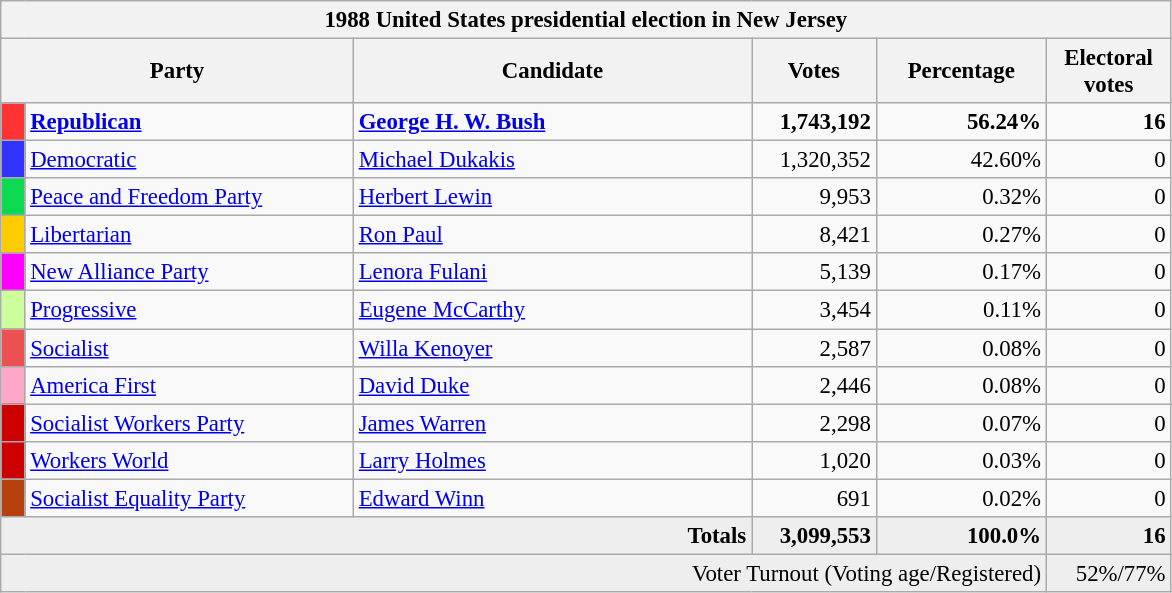<table class="wikitable" style="font-size: 95%;">
<tr>
<th colspan="6">1988 United States presidential election in New Jersey</th>
</tr>
<tr>
<th colspan="2" style="width: 15em">Party</th>
<th style="width: 17em">Candidate</th>
<th style="width: 5em">Votes</th>
<th style="width: 7em">Percentage</th>
<th style="width: 5em">Electoral votes</th>
</tr>
<tr>
<th style="background:#f33; width:3px;"></th>
<td style="width: 130px"><strong><a href='#'>Republican</a></strong></td>
<td><strong><a href='#'>George H. W. Bush</a></strong></td>
<td style="text-align:right;"><strong>1,743,192</strong></td>
<td style="text-align:right;"><strong>56.24%</strong></td>
<td style="text-align:right;"><strong>16</strong></td>
</tr>
<tr>
<th style="background:#33f; width:3px;"></th>
<td style="width: 130px"><a href='#'>Democratic</a></td>
<td><a href='#'>Michael Dukakis</a></td>
<td style="text-align:right;">1,320,352</td>
<td style="text-align:right;">42.60%</td>
<td style="text-align:right;">0</td>
</tr>
<tr>
<th style="background:#0bda51; width:3px;"></th>
<td style="width: 130px"><a href='#'>Peace and Freedom Party</a></td>
<td><a href='#'>Herbert Lewin</a></td>
<td style="text-align:right;">9,953</td>
<td style="text-align:right;">0.32%</td>
<td style="text-align:right;">0</td>
</tr>
<tr>
<th style="background:#FFCC00; width:3px;"></th>
<td style="width: 130px"><a href='#'>Libertarian</a></td>
<td><a href='#'>Ron Paul</a></td>
<td style="text-align:right;">8,421</td>
<td style="text-align:right;">0.27%</td>
<td style="text-align:right;">0</td>
</tr>
<tr>
<th style="background:#FF00FF; width:3px;"></th>
<td style="width: 130px"><a href='#'>New Alliance Party</a></td>
<td><a href='#'>Lenora Fulani</a></td>
<td style="text-align:right;">5,139</td>
<td style="text-align:right;">0.17%</td>
<td style="text-align:right;">0</td>
</tr>
<tr>
<th style="background:#CCFF99; width:3px;"></th>
<td style="width: 130px"><a href='#'>Progressive</a></td>
<td><a href='#'>Eugene McCarthy</a></td>
<td style="text-align:right;">3,454</td>
<td style="text-align:right;">0.11%</td>
<td style="text-align:right;">0</td>
</tr>
<tr>
<th style="background:#EC5050; width:3px;"></th>
<td style="width: 130px"><a href='#'>Socialist</a></td>
<td><a href='#'>Willa Kenoyer</a></td>
<td style="text-align:right;">2,587</td>
<td style="text-align:right;">0.08%</td>
<td style="text-align:right;">0</td>
</tr>
<tr>
<th style="background:#FFA6C9; width:3px;"></th>
<td style="width: 130px"><a href='#'>America First</a></td>
<td><a href='#'>David Duke</a></td>
<td style="text-align:right;">2,446</td>
<td style="text-align:right;">0.08%</td>
<td style="text-align:right;">0</td>
</tr>
<tr>
<th style="background:#c00; width:3px;"></th>
<td style="width: 130px"><a href='#'>Socialist Workers Party</a></td>
<td><a href='#'>James Warren</a></td>
<td style="text-align:right;">2,298</td>
<td style="text-align:right;">0.07%</td>
<td style="text-align:right;">0</td>
</tr>
<tr>
<th style="background:#c00; width:3px;"></th>
<td style="width: 130px"><a href='#'>Workers World</a></td>
<td><a href='#'>Larry Holmes</a></td>
<td style="text-align:right;">1,020</td>
<td style="text-align:right;">0.03%</td>
<td style="text-align:right;">0</td>
</tr>
<tr>
<th style="background:#B7410E; width:3px;"></th>
<td style="width: 130px"><a href='#'>Socialist Equality Party</a></td>
<td><a href='#'>Edward Winn</a></td>
<td style="text-align:right;">691</td>
<td style="text-align:right;">0.02%</td>
<td style="text-align:right;">0</td>
</tr>
<tr style="background:#eee; text-align:right;">
<td colspan="3"><strong>Totals</strong></td>
<td><strong>3,099,553</strong></td>
<td><strong>100.0%</strong></td>
<td><strong>16</strong></td>
</tr>
<tr bgcolor="#EEEEEE">
<td colspan="5" align="right">Voter Turnout (Voting age/Registered)</td>
<td colspan="1" align="right">52%/77%</td>
</tr>
</table>
